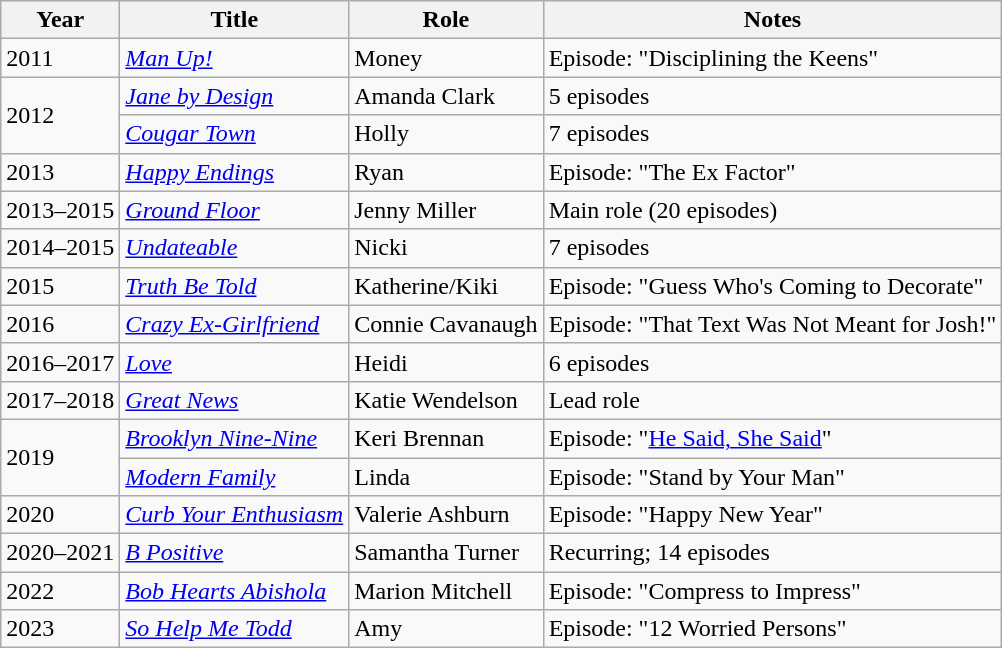<table class="wikitable sortable">
<tr>
<th>Year</th>
<th>Title</th>
<th>Role</th>
<th class="unsortable">Notes</th>
</tr>
<tr>
<td>2011</td>
<td><em><a href='#'>Man Up!</a></em></td>
<td>Money</td>
<td>Episode: "Disciplining the Keens"</td>
</tr>
<tr>
<td rowspan="2">2012</td>
<td><em><a href='#'>Jane by Design</a></em></td>
<td>Amanda Clark</td>
<td>5 episodes</td>
</tr>
<tr>
<td><em><a href='#'>Cougar Town</a></em></td>
<td>Holly</td>
<td>7 episodes</td>
</tr>
<tr>
<td>2013</td>
<td><em><a href='#'>Happy Endings</a></em></td>
<td>Ryan</td>
<td>Episode: "The Ex Factor"</td>
</tr>
<tr>
<td>2013–2015</td>
<td><em><a href='#'>Ground Floor</a></em></td>
<td>Jenny Miller</td>
<td>Main role (20 episodes)</td>
</tr>
<tr>
<td>2014–2015</td>
<td><em><a href='#'>Undateable</a></em></td>
<td>Nicki</td>
<td>7 episodes</td>
</tr>
<tr>
<td>2015</td>
<td><em><a href='#'>Truth Be Told</a></em></td>
<td>Katherine/Kiki</td>
<td>Episode: "Guess Who's Coming to Decorate"</td>
</tr>
<tr>
<td>2016</td>
<td><em><a href='#'>Crazy Ex-Girlfriend</a></em></td>
<td>Connie Cavanaugh</td>
<td>Episode: "That Text Was Not Meant for Josh!"</td>
</tr>
<tr>
<td>2016–2017</td>
<td><em><a href='#'>Love</a></em></td>
<td>Heidi</td>
<td>6 episodes</td>
</tr>
<tr>
<td>2017–2018</td>
<td><em><a href='#'>Great News</a></em></td>
<td>Katie Wendelson</td>
<td>Lead role</td>
</tr>
<tr>
<td rowspan="2">2019</td>
<td><em><a href='#'>Brooklyn Nine-Nine</a></em></td>
<td>Keri Brennan</td>
<td>Episode: "<a href='#'>He Said, She Said</a>"</td>
</tr>
<tr>
<td><em><a href='#'>Modern Family</a></em></td>
<td>Linda</td>
<td>Episode: "Stand by Your Man"</td>
</tr>
<tr>
<td>2020</td>
<td><em><a href='#'>Curb Your Enthusiasm</a></em></td>
<td>Valerie Ashburn</td>
<td>Episode: "Happy New Year"</td>
</tr>
<tr>
<td>2020–2021</td>
<td><em><a href='#'>B Positive</a></em></td>
<td>Samantha Turner</td>
<td>Recurring; 14 episodes</td>
</tr>
<tr>
<td>2022</td>
<td><em><a href='#'>Bob Hearts Abishola</a></em></td>
<td>Marion Mitchell</td>
<td>Episode: "Compress to Impress"</td>
</tr>
<tr>
<td>2023</td>
<td><em><a href='#'>So Help Me Todd</a></em></td>
<td>Amy</td>
<td>Episode: "12 Worried Persons"</td>
</tr>
</table>
